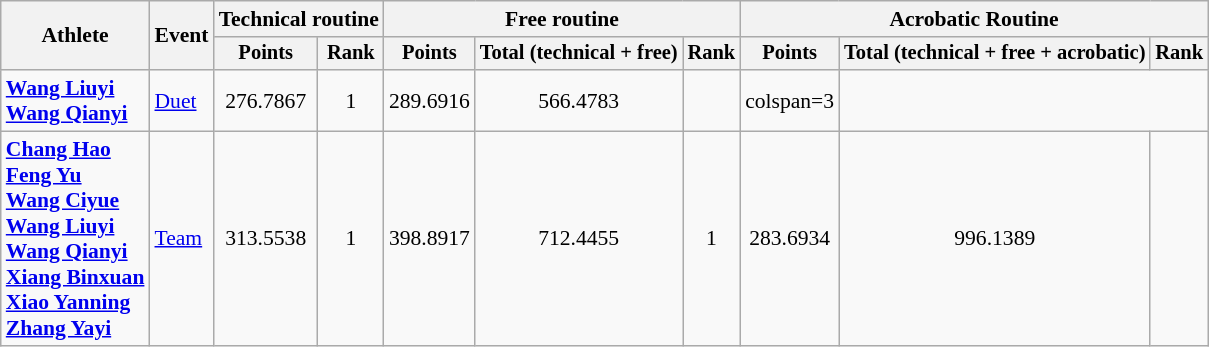<table class="wikitable" style="font-size:90%">
<tr>
<th rowspan="2">Athlete</th>
<th rowspan="2">Event</th>
<th colspan=2>Technical routine</th>
<th colspan=3>Free routine</th>
<th colspan=3>Acrobatic Routine</th>
</tr>
<tr style="font-size:95%">
<th>Points</th>
<th>Rank</th>
<th>Points</th>
<th>Total (technical + free)</th>
<th>Rank</th>
<th>Points</th>
<th>Total (technical + free + acrobatic)</th>
<th>Rank</th>
</tr>
<tr align=center>
<td align=left><strong><a href='#'>Wang Liuyi</a><br><a href='#'>Wang Qianyi</a></strong></td>
<td align=left><a href='#'>Duet</a></td>
<td>276.7867</td>
<td>1</td>
<td>289.6916</td>
<td>566.4783</td>
<td></td>
<td>colspan=3</td>
</tr>
<tr align=center>
<td align=left><strong><a href='#'>Chang Hao</a><br><a href='#'>Feng Yu</a><br><a href='#'>Wang Ciyue</a><br><a href='#'>Wang Liuyi</a><br><a href='#'>Wang Qianyi</a><br><a href='#'>Xiang Binxuan</a><br><a href='#'>Xiao Yanning</a><br><a href='#'>Zhang Yayi</a></strong></td>
<td align=left><a href='#'>Team</a></td>
<td>313.5538</td>
<td>1</td>
<td>398.8917</td>
<td>712.4455</td>
<td>1</td>
<td>283.6934</td>
<td>996.1389</td>
<td></td>
</tr>
</table>
